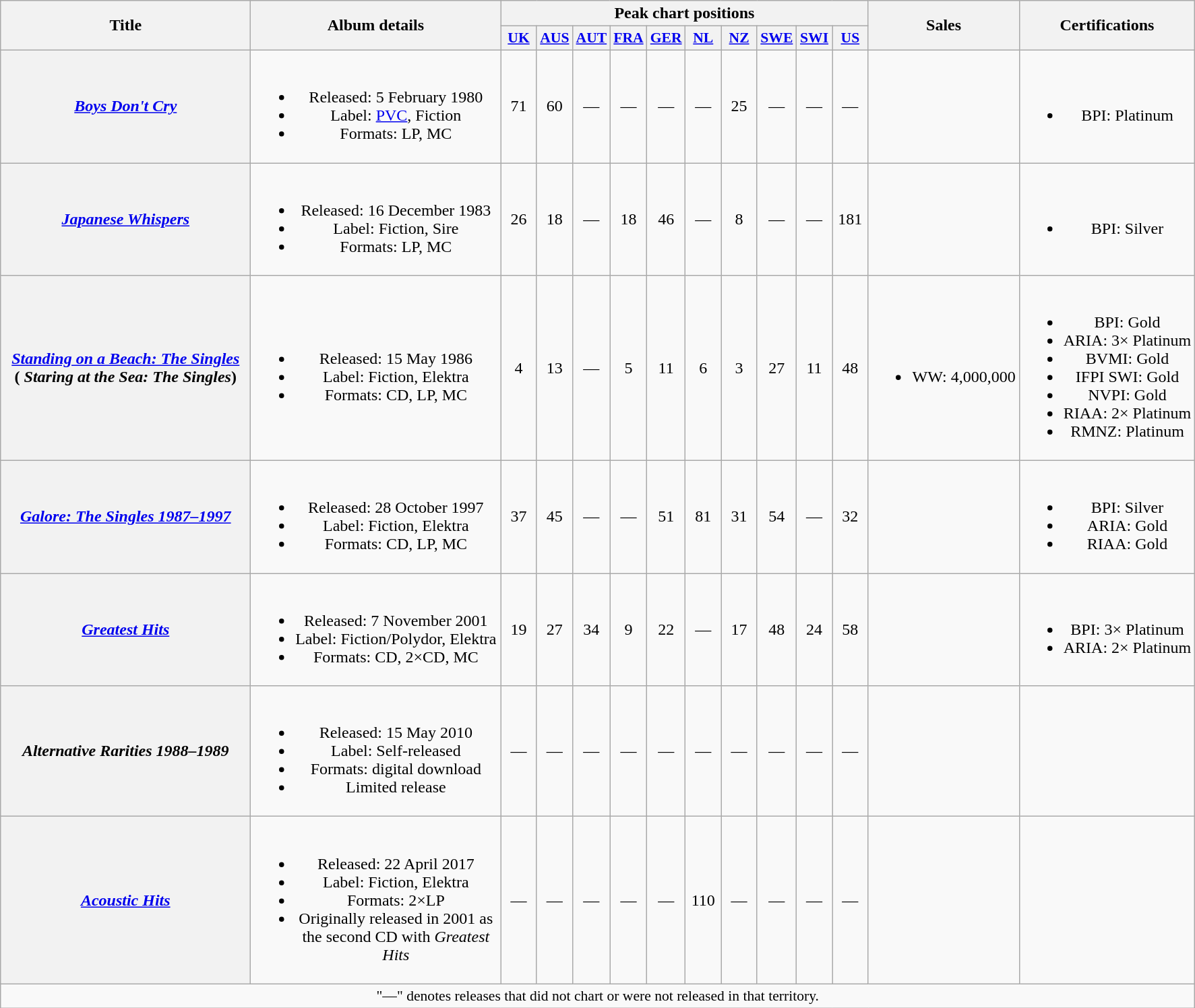<table class="wikitable plainrowheaders" style="text-align:center;">
<tr>
<th rowspan="2" scope="col" style="width:15em;">Title</th>
<th rowspan="2" scope="col" style="width:15em;">Album details</th>
<th colspan="10">Peak chart positions</th>
<th rowspan="2">Sales</th>
<th rowspan="2">Certifications</th>
</tr>
<tr>
<th scope="col" style="width:2em;font-size:90%;"><a href='#'>UK</a><br></th>
<th scope="col" style="width:2em;font-size:90%;"><a href='#'>AUS</a><br></th>
<th scope="col" style="width:2em;font-size:90%;"><a href='#'>AUT</a><br></th>
<th scope="col" style="width:2em;font-size:90%;"><a href='#'>FRA</a><br></th>
<th scope="col" style="width:2em;font-size:90%;"><a href='#'>GER</a><br></th>
<th scope="col" style="width:2em;font-size:90%;"><a href='#'>NL</a><br></th>
<th scope="col" style="width:2em;font-size:90%;"><a href='#'>NZ</a><br></th>
<th scope="col" style="width:2em;font-size:90%;"><a href='#'>SWE</a><br></th>
<th scope="col" style="width:2em;font-size:90%;"><a href='#'>SWI</a><br></th>
<th scope="col" style="width:2em;font-size:90%;"><a href='#'>US</a><br></th>
</tr>
<tr>
<th scope="row"><em><a href='#'>Boys Don't Cry</a></em></th>
<td><br><ul><li>Released: 5 February 1980</li><li>Label: <a href='#'>PVC</a>, Fiction</li><li>Formats: LP, MC</li></ul></td>
<td>71<br></td>
<td>60</td>
<td>—</td>
<td>—</td>
<td>—</td>
<td>—</td>
<td>25</td>
<td>—</td>
<td>—</td>
<td>—</td>
<td></td>
<td><br><ul><li>BPI: Platinum</li></ul></td>
</tr>
<tr>
<th scope="row"><em><a href='#'>Japanese Whispers</a></em></th>
<td><br><ul><li>Released: 16 December 1983</li><li>Label: Fiction, Sire</li><li>Formats: LP, MC</li></ul></td>
<td>26</td>
<td>18</td>
<td>—</td>
<td>18</td>
<td>46</td>
<td>—</td>
<td>8</td>
<td>—</td>
<td>—</td>
<td>181</td>
<td></td>
<td><br><ul><li>BPI: Silver</li></ul></td>
</tr>
<tr>
<th scope="row"><em><a href='#'>Standing on a Beach: The Singles</a></em><br>( <em>Staring at the Sea: The Singles</em>)</th>
<td><br><ul><li>Released: 15 May 1986</li><li>Label: Fiction, Elektra</li><li>Formats: CD, LP, MC</li></ul></td>
<td>4</td>
<td>13</td>
<td>—</td>
<td>5</td>
<td>11</td>
<td>6</td>
<td>3</td>
<td>27</td>
<td>11</td>
<td>48</td>
<td><br><ul><li>WW: 4,000,000</li></ul></td>
<td><br><ul><li>BPI: Gold</li><li>ARIA: 3× Platinum</li><li>BVMI: Gold</li><li>IFPI SWI: Gold</li><li>NVPI: Gold</li><li>RIAA: 2× Platinum</li><li>RMNZ: Platinum</li></ul></td>
</tr>
<tr>
<th scope="row"><em><a href='#'>Galore: The Singles 1987–1997</a></em></th>
<td><br><ul><li>Released: 28 October 1997</li><li>Label: Fiction, Elektra</li><li>Formats: CD, LP, MC</li></ul></td>
<td>37</td>
<td>45</td>
<td>—</td>
<td>—</td>
<td>51</td>
<td>81</td>
<td>31</td>
<td>54</td>
<td>—</td>
<td>32</td>
<td></td>
<td><br><ul><li>BPI: Silver</li><li>ARIA: Gold</li><li>RIAA: Gold</li></ul></td>
</tr>
<tr>
<th scope="row"><em><a href='#'>Greatest Hits</a></em></th>
<td><br><ul><li>Released: 7 November 2001</li><li>Label: Fiction/Polydor, Elektra</li><li>Formats: CD, 2×CD, MC</li></ul></td>
<td>19</td>
<td>27</td>
<td>34</td>
<td>9</td>
<td>22</td>
<td>—</td>
<td>17</td>
<td>48</td>
<td>24</td>
<td>58</td>
<td></td>
<td><br><ul><li>BPI: 3× Platinum</li><li>ARIA: 2× Platinum</li></ul></td>
</tr>
<tr>
<th scope="row"><em>Alternative Rarities 1988–1989</em></th>
<td><br><ul><li>Released: 15 May 2010</li><li>Label: Self-released</li><li>Formats: digital download</li><li>Limited release</li></ul></td>
<td>—</td>
<td>—</td>
<td>—</td>
<td>—</td>
<td>—</td>
<td>—</td>
<td>—</td>
<td>—</td>
<td>—</td>
<td>—</td>
<td></td>
<td></td>
</tr>
<tr>
<th scope="row"><em><a href='#'>Acoustic Hits</a></em></th>
<td><br><ul><li>Released: 22 April 2017</li><li>Label: Fiction, Elektra</li><li>Formats: 2×LP</li><li>Originally released in 2001 as the second CD with <em>Greatest Hits</em></li></ul></td>
<td>—</td>
<td>—</td>
<td>—</td>
<td>—</td>
<td>—</td>
<td>110</td>
<td>—</td>
<td>—</td>
<td>—</td>
<td>—</td>
<td></td>
<td></td>
</tr>
<tr>
<td colspan="14" style="font-size:90%">"—" denotes releases that did not chart or were not released in that territory.</td>
</tr>
</table>
